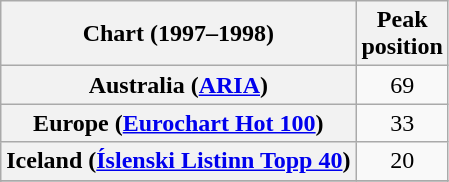<table class="wikitable sortable plainrowheaders" style="text-align:center">
<tr>
<th>Chart (1997–1998)</th>
<th>Peak<br>position</th>
</tr>
<tr>
<th scope="row">Australia (<a href='#'>ARIA</a>)<br></th>
<td>69</td>
</tr>
<tr>
<th scope="row">Europe (<a href='#'>Eurochart Hot 100</a>)</th>
<td>33</td>
</tr>
<tr>
<th scope="row">Iceland (<a href='#'>Íslenski Listinn Topp 40</a>)</th>
<td>20</td>
</tr>
<tr>
</tr>
<tr>
</tr>
<tr>
</tr>
</table>
